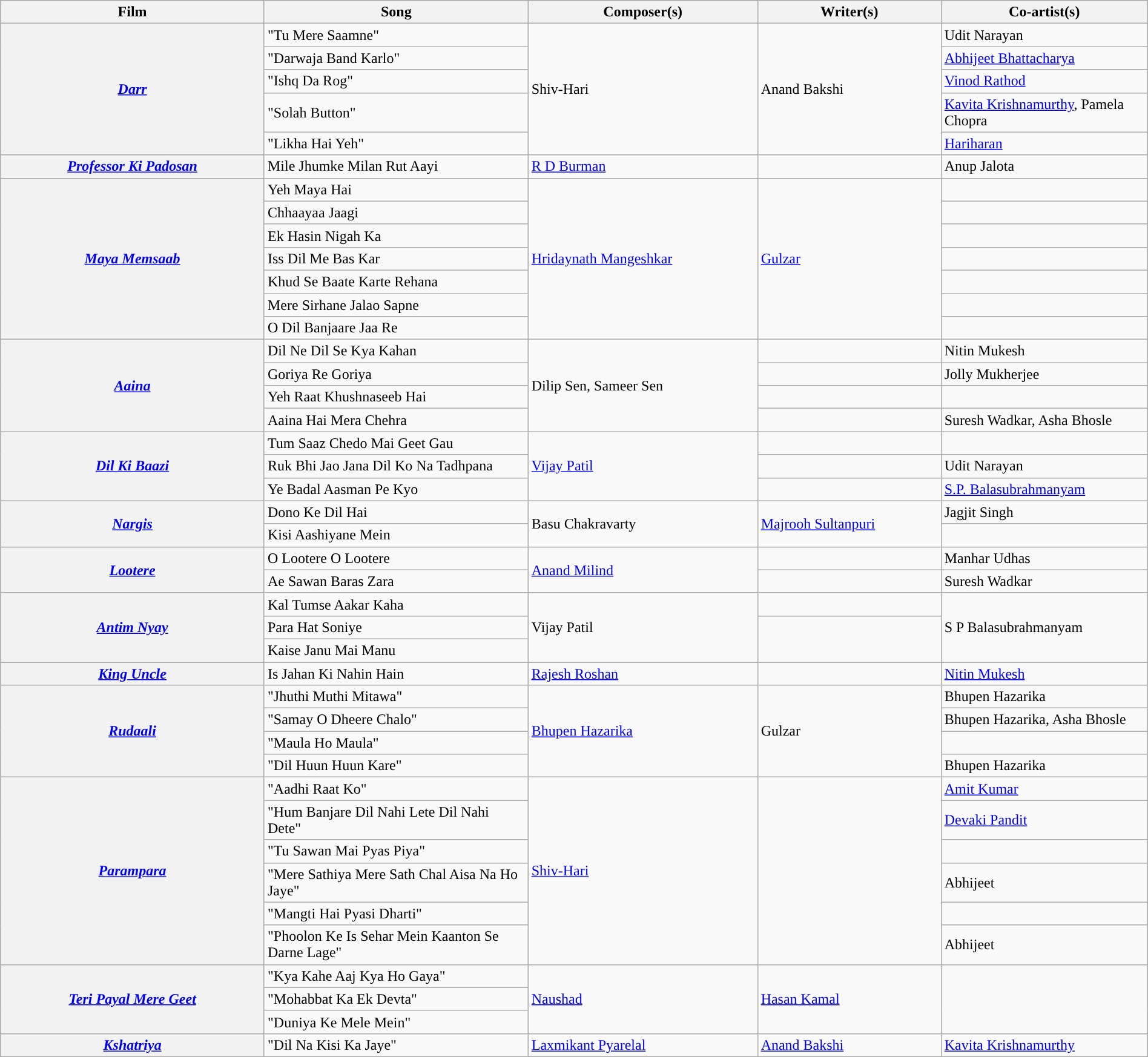<table class="wikitable plainrowheaders" style="width:100%; textcolor:#000">
<tr style="background:#b0e0e66;">
<th scope="col" style="width:23%;"><strong>Film</strong></th>
<th scope="col" style="width:23%;"><strong>Song</strong></th>
<th scope="col" style="width:20%;"><strong>Composer(s)</strong></th>
<th scope="col" style="width:16%;"><strong>Writer(s)</strong></th>
<th scope="col" style="width:18%;"><strong>Co-artist(s)</strong></th>
</tr>
<tr>
<th Rowspan=5><em><a href='#'>Darr</a></em></th>
<td>"Tu Mere Saamne"</td>
<td rowspan=5>Shiv-Hari</td>
<td rowspan=5>Anand Bakshi</td>
<td>Udit Narayan</td>
</tr>
<tr>
<td>"Darwaja Band Karlo"</td>
<td><a href='#'>Abhijeet Bhattacharya</a></td>
</tr>
<tr>
<td>"Ishq Da Rog"</td>
<td><a href='#'>Vinod Rathod</a></td>
</tr>
<tr>
<td>"Solah Button"</td>
<td><a href='#'>Kavita Krishnamurthy</a>, Pamela Chopra</td>
</tr>
<tr>
<td>"Likha Hai Yeh"</td>
<td><a href='#'>Hariharan</a></td>
</tr>
<tr>
<th><em><a href='#'>Professor Ki Padosan</a></em></th>
<td>Mile Jhumke Milan Rut Aayi</td>
<td><a href='#'>R D Burman</a></td>
<td></td>
<td>Anup Jalota</td>
</tr>
<tr>
<th Rowspan=7><em><a href='#'>Maya Memsaab</a></em></th>
<td>Yeh Maya Hai</td>
<td rowspan=7><a href='#'>Hridaynath Mangeshkar</a></td>
<td rowspan=7><a href='#'>Gulzar</a></td>
<td></td>
</tr>
<tr>
<td>Chhaayaa Jaagi</td>
<td></td>
</tr>
<tr>
<td>Ek Hasin Nigah Ka</td>
<td></td>
</tr>
<tr>
<td>Iss Dil Me Bas Kar</td>
<td></td>
</tr>
<tr>
<td>Khud Se Baate Karte Rehana</td>
<td></td>
</tr>
<tr>
<td>Mere Sirhane Jalao Sapne</td>
<td></td>
</tr>
<tr>
<td>O Dil Banjaare Jaa Re</td>
<td></td>
</tr>
<tr>
<th Rowspan=4><em><a href='#'>Aaina</a></em></th>
<td>Dil Ne Dil Se Kya Kahan</td>
<td rowspan=4>Dilip Sen, Sameer Sen</td>
<td></td>
<td>Nitin Mukesh</td>
</tr>
<tr>
<td>Goriya Re Goriya</td>
<td></td>
<td>Jolly Mukherjee</td>
</tr>
<tr>
<td>Yeh Raat Khushnaseeb Hai</td>
<td></td>
<td></td>
</tr>
<tr>
<td>Aaina Hai Mera Chehra</td>
<td></td>
<td>Suresh Wadkar,  Asha Bhosle</td>
</tr>
<tr>
<th Rowspan=3><em><a href='#'>Dil Ki Baazi</a></em></th>
<td>Tum Saaz Chedo Mai Geet Gau</td>
<td rowspan=3><a href='#'>Vijay Patil</a></td>
<td></td>
<td></td>
</tr>
<tr>
<td>Ruk Bhi Jao Jana Dil Ko Na Tadhpana</td>
<td></td>
<td>Udit Narayan</td>
</tr>
<tr>
<td>Ye Badal Aasman Pe Kyo</td>
<td></td>
<td><a href='#'>S.P. Balasubrahmanyam</a></td>
</tr>
<tr>
<th Rowspan=2><em><a href='#'>Nargis</a></em></th>
<td>Dono Ke Dil Hai</td>
<td rowspan=2>Basu Chakravarty</td>
<td rowspan=2><a href='#'>Majrooh Sultanpuri</a></td>
<td>Jagjit Singh</td>
</tr>
<tr>
<td>Kisi Aashiyane Mein</td>
<td></td>
</tr>
<tr>
<th rowspan=2><em><a href='#'>Lootere</a></em></th>
<td>O Lootere O Lootere</td>
<td rowspan=2><a href='#'>Anand Milind</a></td>
<td></td>
<td>Manhar Udhas</td>
</tr>
<tr>
<td>Ae Sawan Baras Zara</td>
<td></td>
<td>Suresh Wadkar</td>
</tr>
<tr>
<th Rowspan=3><em><a href='#'>Antim Nyay</a></em></th>
<td>Kal Tumse Aakar Kaha</td>
<td rowspan=3>Vijay Patil</td>
<td></td>
<td rowspan=3>S P Balasubrahmanyam</td>
</tr>
<tr>
<td>Para Hat Soniye</td>
</tr>
<tr>
<td>Kaise Janu Mai Manu</td>
</tr>
<tr>
<th><em><a href='#'>King Uncle</a></em></th>
<td>Is Jahan Ki Nahin Hain</td>
<td><a href='#'>Rajesh Roshan</a></td>
<td></td>
<td><a href='#'>Nitin Mukesh</a></td>
</tr>
<tr>
<th Rowspan=4><em><a href='#'>Rudaali</a></em></th>
<td>"Jhuthi Muthi Mitawa"</td>
<td rowspan=4><a href='#'>Bhupen Hazarika</a></td>
<td rowspan=4>Gulzar</td>
<td>Bhupen Hazarika</td>
</tr>
<tr>
<td>"Samay O Dheere Chalo"</td>
<td>Bhupen Hazarika, Asha Bhosle</td>
</tr>
<tr>
<td>"Maula Ho Maula"</td>
<td></td>
</tr>
<tr>
<td>"Dil Huun Huun Kare"</td>
<td>Bhupen Hazarika</td>
</tr>
<tr>
<th Rowspan=6><em><a href='#'>Parampara</a></em></th>
<td>"Aadhi Raat Ko"</td>
<td rowspan=6><a href='#'>Shiv-Hari</a></td>
<td rowspan=6></td>
<td><a href='#'>Amit Kumar</a></td>
</tr>
<tr>
<td>"Hum Banjare Dil Nahi Lete Dil Nahi Dete"</td>
<td><a href='#'>Devaki Pandit</a></td>
</tr>
<tr>
<td>"Tu Sawan Mai Pyas Piya"</td>
<td></td>
</tr>
<tr>
<td>"Mere Sathiya Mere Sath Chal Aisa Na Ho Jaye"</td>
<td>Abhijeet</td>
</tr>
<tr>
<td>"Mangti Hai Pyasi Dharti"</td>
<td></td>
</tr>
<tr>
<td>"Phoolon Ke Is Sehar Mein Kaanton Se Darne Lage"</td>
<td>Abhijeet</td>
</tr>
<tr>
<th Rowspan=3><em><a href='#'>Teri Payal Mere Geet</a></em></th>
<td>"Kya Kahe Aaj Kya Ho Gaya"</td>
<td rowspan=3><a href='#'>Naushad</a></td>
<td rowspan=3><a href='#'>Hasan Kamal</a></td>
<td rowspan=3></td>
</tr>
<tr>
<td>"Mohabbat Ka Ek Devta"</td>
</tr>
<tr>
<td>"Duniya Ke Mele Mein"</td>
</tr>
<tr>
<th><em><a href='#'>Kshatriya</a></em></th>
<td>"Dil Na Kisi Ka Jaye"</td>
<td><a href='#'>Laxmikant Pyarelal</a></td>
<td><a href='#'>Anand Bakshi</a></td>
<td><a href='#'>Kavita Krishnamurthy</a></td>
</tr>
</table>
